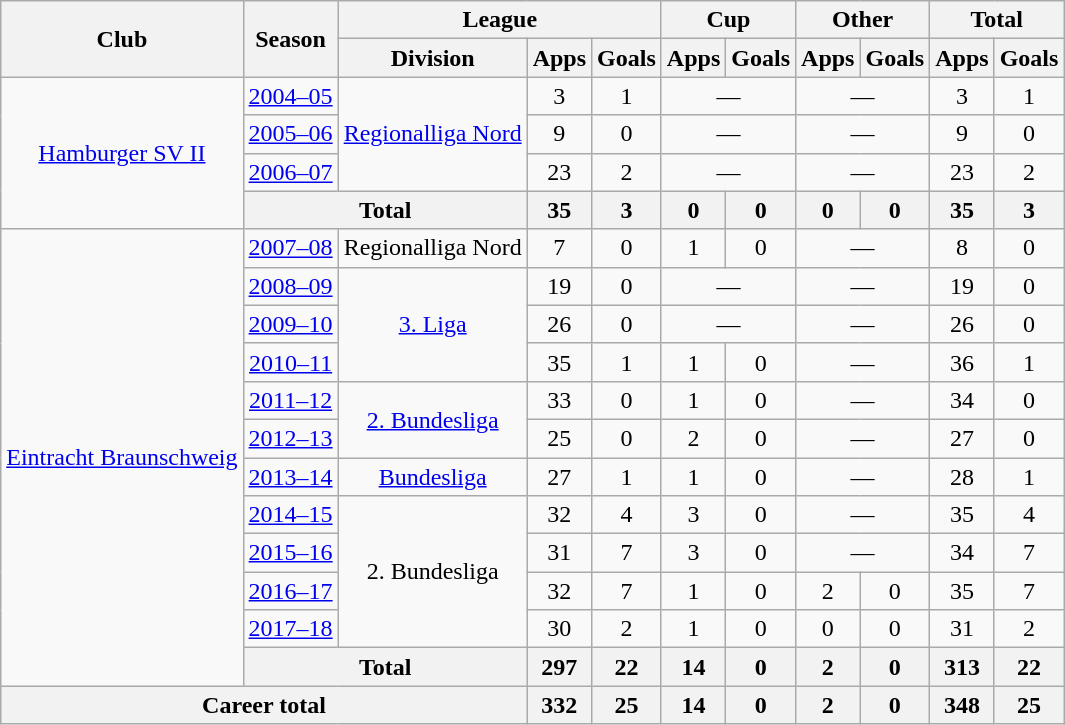<table class="wikitable" style="text-align:center">
<tr>
<th rowspan=2>Club</th>
<th rowspan=2>Season</th>
<th colspan=3>League</th>
<th colspan=2>Cup</th>
<th colspan=2>Other</th>
<th colspan=2>Total</th>
</tr>
<tr>
<th>Division</th>
<th>Apps</th>
<th>Goals</th>
<th>Apps</th>
<th>Goals</th>
<th>Apps</th>
<th>Goals</th>
<th>Apps</th>
<th>Goals</th>
</tr>
<tr>
<td rowspan=4><a href='#'>Hamburger SV II</a></td>
<td><a href='#'>2004–05</a></td>
<td rowspan=3><a href='#'>Regionalliga Nord</a></td>
<td>3</td>
<td>1</td>
<td colspan=2>—</td>
<td colspan=2>—</td>
<td>3</td>
<td>1</td>
</tr>
<tr>
<td><a href='#'>2005–06</a></td>
<td>9</td>
<td>0</td>
<td colspan=2>—</td>
<td colspan=2>—</td>
<td>9</td>
<td>0</td>
</tr>
<tr>
<td><a href='#'>2006–07</a></td>
<td>23</td>
<td>2</td>
<td colspan=2>—</td>
<td colspan=2>—</td>
<td>23</td>
<td>2</td>
</tr>
<tr>
<th colspan=2>Total</th>
<th>35</th>
<th>3</th>
<th>0</th>
<th>0</th>
<th>0</th>
<th>0</th>
<th>35</th>
<th>3</th>
</tr>
<tr>
<td rowspan=12><a href='#'>Eintracht Braunschweig</a></td>
<td><a href='#'>2007–08</a></td>
<td>Regionalliga Nord</td>
<td>7</td>
<td>0</td>
<td>1</td>
<td>0</td>
<td colspan=2>—</td>
<td>8</td>
<td>0</td>
</tr>
<tr>
<td><a href='#'>2008–09</a></td>
<td rowspan=3><a href='#'>3. Liga</a></td>
<td>19</td>
<td>0</td>
<td colspan=2>—</td>
<td colspan=2>—</td>
<td>19</td>
<td>0</td>
</tr>
<tr>
<td><a href='#'>2009–10</a></td>
<td>26</td>
<td>0</td>
<td colspan=2>—</td>
<td colspan=2>—</td>
<td>26</td>
<td>0</td>
</tr>
<tr>
<td><a href='#'>2010–11</a></td>
<td>35</td>
<td>1</td>
<td>1</td>
<td>0</td>
<td colspan=2>—</td>
<td>36</td>
<td>1</td>
</tr>
<tr>
<td><a href='#'>2011–12</a></td>
<td rowspan=2><a href='#'>2. Bundesliga</a></td>
<td>33</td>
<td>0</td>
<td>1</td>
<td>0</td>
<td colspan=2>—</td>
<td>34</td>
<td>0</td>
</tr>
<tr>
<td><a href='#'>2012–13</a></td>
<td>25</td>
<td>0</td>
<td>2</td>
<td>0</td>
<td colspan=2>—</td>
<td>27</td>
<td>0</td>
</tr>
<tr>
<td><a href='#'>2013–14</a></td>
<td><a href='#'>Bundesliga</a></td>
<td>27</td>
<td>1</td>
<td>1</td>
<td>0</td>
<td colspan=2>—</td>
<td>28</td>
<td>1</td>
</tr>
<tr>
<td><a href='#'>2014–15</a></td>
<td rowspan=4>2. Bundesliga</td>
<td>32</td>
<td>4</td>
<td>3</td>
<td>0</td>
<td colspan=2>—</td>
<td>35</td>
<td>4</td>
</tr>
<tr>
<td><a href='#'>2015–16</a></td>
<td>31</td>
<td>7</td>
<td>3</td>
<td>0</td>
<td colspan=2>—</td>
<td>34</td>
<td>7</td>
</tr>
<tr>
<td><a href='#'>2016–17</a></td>
<td>32</td>
<td>7</td>
<td>1</td>
<td>0</td>
<td>2</td>
<td>0</td>
<td>35</td>
<td>7</td>
</tr>
<tr>
<td><a href='#'>2017–18</a></td>
<td>30</td>
<td>2</td>
<td>1</td>
<td>0</td>
<td>0</td>
<td>0</td>
<td>31</td>
<td>2</td>
</tr>
<tr>
<th colspan=2>Total</th>
<th>297</th>
<th>22</th>
<th>14</th>
<th>0</th>
<th>2</th>
<th>0</th>
<th>313</th>
<th>22</th>
</tr>
<tr>
<th colspan=3>Career total</th>
<th>332</th>
<th>25</th>
<th>14</th>
<th>0</th>
<th>2</th>
<th>0</th>
<th>348</th>
<th>25</th>
</tr>
</table>
